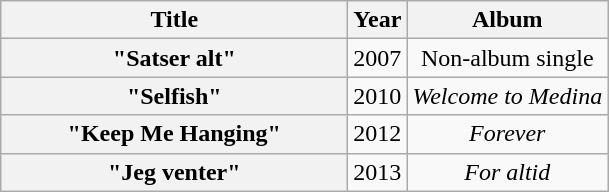<table class="wikitable plainrowheaders" style="text-align:center;" border="1">
<tr>
<th scope="col" style="width:14em;">Title</th>
<th scope="col" style="width:1em;">Year</th>
<th scope="col">Album</th>
</tr>
<tr>
<th scope="row">"Satser alt"</th>
<td>2007</td>
<td>Non-album single</td>
</tr>
<tr>
<th scope="row">"Selfish"</th>
<td>2010</td>
<td><em>Welcome to Medina</em></td>
</tr>
<tr>
<th scope="row">"Keep Me Hanging"</th>
<td>2012</td>
<td><em>Forever</em></td>
</tr>
<tr>
<th scope="row">"Jeg venter"</th>
<td>2013</td>
<td><em>For altid</em></td>
</tr>
</table>
